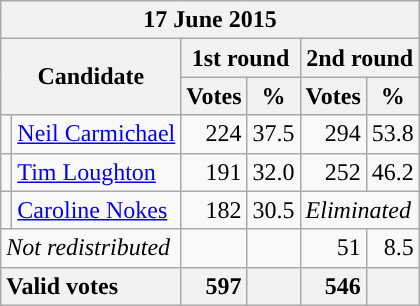<table class="wikitable" style="min-width:250px">
<tr>
<th colspan="8">17 June 2015</th>
</tr>
<tr>
<th colspan="2" rowspan="2">Candidate</th>
<th colspan="2">1st round</th>
<th colspan="2">2nd round</th>
</tr>
<tr>
<th>Votes</th>
<th>%</th>
<th>Votes</th>
<th>%</th>
</tr>
<tr>
<td style="color:inherit;background-color: "></td>
<td><a href='#'>Neil Carmichael</a></td>
<td align="right">224</td>
<td align="right">37.5</td>
<td align="right">294</td>
<td align="right">53.8</td>
</tr>
<tr>
<td style="color:inherit;background-color: "></td>
<td><a href='#'>Tim Loughton</a></td>
<td align="right">191</td>
<td align="right">32.0</td>
<td align="right">252</td>
<td align="right">46.2</td>
</tr>
<tr>
<td style="color:inherit;background-color: "></td>
<td><a href='#'>Caroline Nokes</a></td>
<td align="right">182</td>
<td align="right">30.5</td>
<td colspan="2"><em>Eliminated</em></td>
</tr>
<tr>
<td colspan="2"><em>Not redistributed</em></td>
<td align="right"></td>
<td align="right"></td>
<td align="right">51</td>
<td align="right">8.5</td>
</tr>
<tr>
<th style="text-align:left;" colspan="2">Valid votes</th>
<th style="text-align:right;">597</th>
<th style="text-align:right;"></th>
<th style="text-align:right;">546</th>
<th style="text-align:right;"></th>
</tr>
</table>
